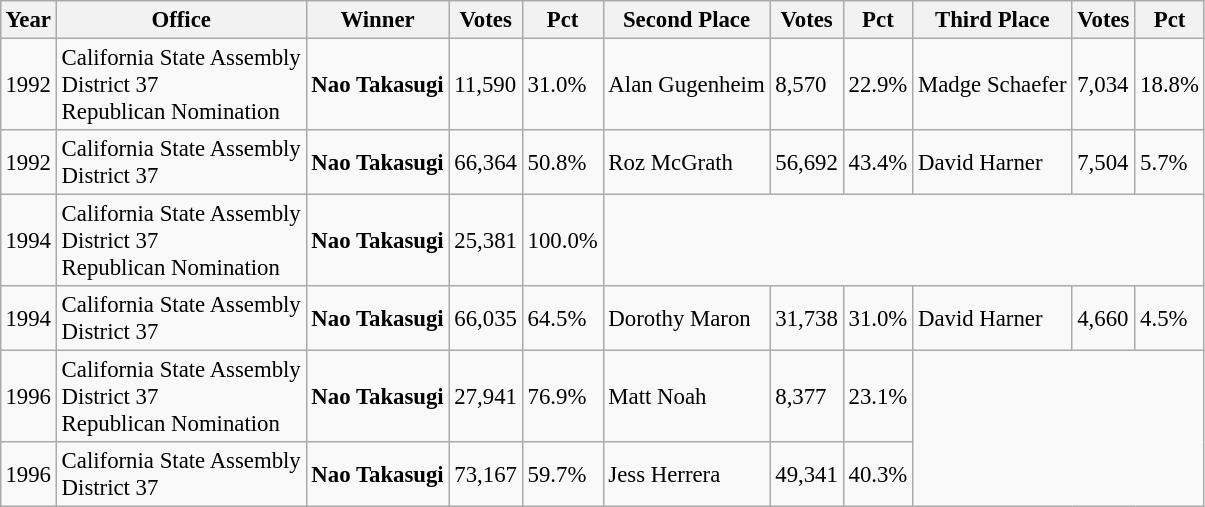<table class="wikitable" style="margin:0.5em ; font-size:95%">
<tr>
<th>Year</th>
<th>Office</th>
<th>Winner</th>
<th>Votes</th>
<th>Pct</th>
<th>Second Place</th>
<th>Votes</th>
<th>Pct</th>
<th>Third Place</th>
<th>Votes</th>
<th>Pct</th>
</tr>
<tr>
<td>1992</td>
<td>California State Assembly<br>District 37<br>Republican Nomination</td>
<td><strong>Nao Takasugi</strong></td>
<td>11,590</td>
<td>31.0%</td>
<td>Alan Gugenheim</td>
<td>8,570</td>
<td>22.9%</td>
<td>Madge Schaefer</td>
<td>7,034</td>
<td>18.8%</td>
</tr>
<tr>
<td>1992</td>
<td>California State Assembly<br>District 37</td>
<td><strong>Nao Takasugi</strong></td>
<td>66,364</td>
<td>50.8%</td>
<td>Roz McGrath</td>
<td>56,692</td>
<td>43.4%</td>
<td>David Harner</td>
<td>7,504</td>
<td>5.7%</td>
</tr>
<tr>
<td>1994</td>
<td>California State Assembly<br>District 37<br>Republican Nomination</td>
<td><strong>Nao Takasugi</strong></td>
<td>25,381</td>
<td>100.0%</td>
</tr>
<tr>
<td>1994</td>
<td>California State Assembly<br> District 37</td>
<td><strong>Nao Takasugi</strong></td>
<td>66,035</td>
<td>64.5%</td>
<td>Dorothy Maron</td>
<td>31,738</td>
<td>31.0%</td>
<td>David Harner</td>
<td>4,660</td>
<td>4.5%</td>
</tr>
<tr>
<td>1996</td>
<td>California State Assembly<br>District 37<br>Republican Nomination</td>
<td><strong>Nao Takasugi</strong></td>
<td>27,941</td>
<td>76.9%</td>
<td>Matt Noah</td>
<td>8,377</td>
<td>23.1%</td>
</tr>
<tr>
<td>1996</td>
<td>California State Assembly<br> District 37</td>
<td><strong>Nao Takasugi</strong></td>
<td>73,167</td>
<td>59.7%</td>
<td>Jess Herrera</td>
<td>49,341</td>
<td>40.3%</td>
</tr>
</table>
